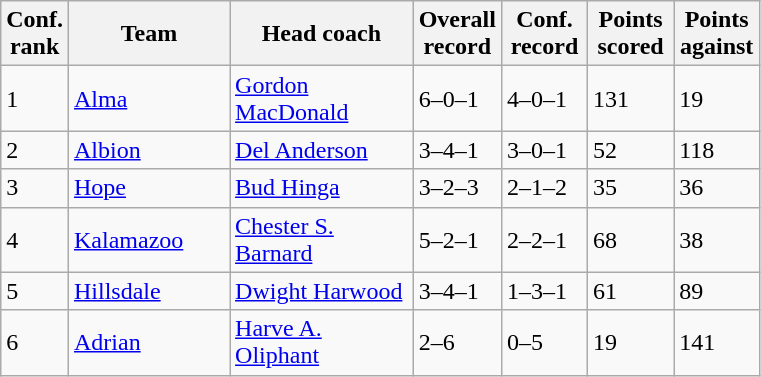<table class="sortable wikitable".>
<tr>
<th width="25">Conf. rank</th>
<th width="100">Team</th>
<th width="115">Head coach</th>
<th width="50">Overall record</th>
<th width="50">Conf. record</th>
<th width="50">Points scored</th>
<th width="50">Points against</th>
</tr>
<tr align="left" bgcolor="">
<td>1</td>
<td><a href='#'>Alma</a></td>
<td><a href='#'>Gordon MacDonald</a></td>
<td>6–0–1</td>
<td>4–0–1</td>
<td>131</td>
<td>19</td>
</tr>
<tr align="left" bgcolor="">
<td>2</td>
<td><a href='#'>Albion</a></td>
<td><a href='#'>Del Anderson</a></td>
<td>3–4–1</td>
<td>3–0–1</td>
<td>52</td>
<td>118</td>
</tr>
<tr align="left" bgcolor="">
<td>3</td>
<td><a href='#'>Hope</a></td>
<td><a href='#'>Bud Hinga</a></td>
<td>3–2–3</td>
<td>2–1–2</td>
<td>35</td>
<td>36</td>
</tr>
<tr align="left" bgcolor="">
<td>4</td>
<td><a href='#'>Kalamazoo</a></td>
<td><a href='#'>Chester S. Barnard</a></td>
<td>5–2–1</td>
<td>2–2–1</td>
<td>68</td>
<td>38</td>
</tr>
<tr align="left" bgcolor="">
<td>5</td>
<td><a href='#'>Hillsdale</a></td>
<td><a href='#'>Dwight Harwood</a></td>
<td>3–4–1</td>
<td>1–3–1</td>
<td>61</td>
<td>89</td>
</tr>
<tr align="left" bgcolor="">
<td>6</td>
<td><a href='#'>Adrian</a></td>
<td><a href='#'>Harve A. Oliphant</a></td>
<td>2–6</td>
<td>0–5</td>
<td>19</td>
<td>141</td>
</tr>
</table>
